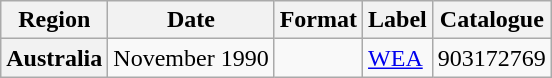<table class="wikitable plainrowheaders">
<tr>
<th scope="col">Region</th>
<th scope="col">Date</th>
<th scope="col">Format</th>
<th scope="col">Label</th>
<th scope="col">Catalogue</th>
</tr>
<tr>
<th>Australia</th>
<td>November 1990</td>
<td></td>
<td><a href='#'>WEA</a></td>
<td>903172769</td>
</tr>
</table>
